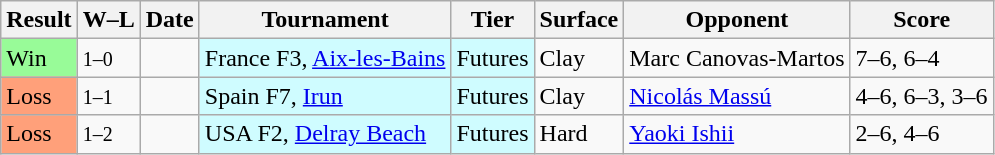<table class="sortable wikitable">
<tr>
<th>Result</th>
<th class="unsortable">W–L</th>
<th>Date</th>
<th>Tournament</th>
<th>Tier</th>
<th>Surface</th>
<th>Opponent</th>
<th class="unsortable">Score</th>
</tr>
<tr>
<td style="background:#98fb98;">Win</td>
<td><small>1–0</small></td>
<td></td>
<td style="background:#cffcff;">France F3, <a href='#'>Aix-les-Bains</a></td>
<td style="background:#cffcff;">Futures</td>
<td>Clay</td>
<td> Marc Canovas-Martos</td>
<td>7–6, 6–4</td>
</tr>
<tr>
<td style="background:#ffa07a;">Loss</td>
<td><small>1–1</small></td>
<td></td>
<td style="background:#cffcff;">Spain F7, <a href='#'>Irun</a></td>
<td style="background:#cffcff;">Futures</td>
<td>Clay</td>
<td> <a href='#'>Nicolás Massú</a></td>
<td>4–6, 6–3, 3–6</td>
</tr>
<tr>
<td style="background:#ffa07a;">Loss</td>
<td><small>1–2</small></td>
<td></td>
<td style="background:#cffcff;">USA F2, <a href='#'>Delray Beach</a></td>
<td style="background:#cffcff;">Futures</td>
<td>Hard</td>
<td> <a href='#'>Yaoki Ishii</a></td>
<td>2–6, 4–6</td>
</tr>
</table>
